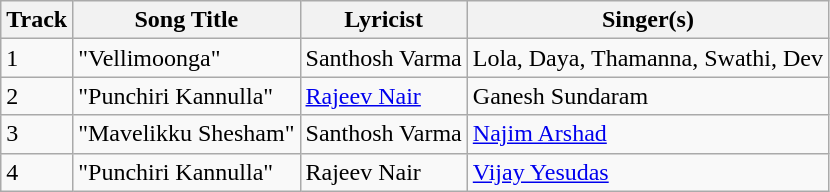<table class="wikitable">
<tr>
<th>Track</th>
<th>Song Title</th>
<th>Lyricist</th>
<th>Singer(s)</th>
</tr>
<tr>
<td>1</td>
<td>"Vellimoonga"</td>
<td>Santhosh Varma</td>
<td>Lola, Daya, Thamanna, Swathi, Dev</td>
</tr>
<tr>
<td>2</td>
<td>"Punchiri Kannulla"</td>
<td><a href='#'>Rajeev Nair</a></td>
<td>Ganesh Sundaram</td>
</tr>
<tr>
<td>3</td>
<td>"Mavelikku Shesham"</td>
<td>Santhosh Varma</td>
<td><a href='#'>Najim Arshad</a></td>
</tr>
<tr>
<td>4</td>
<td>"Punchiri Kannulla"</td>
<td>Rajeev Nair</td>
<td><a href='#'>Vijay Yesudas</a></td>
</tr>
</table>
